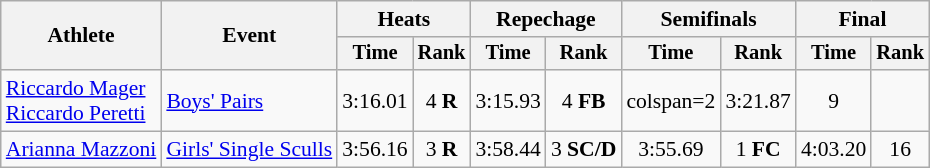<table class="wikitable" style="font-size:90%">
<tr>
<th rowspan="2">Athlete</th>
<th rowspan="2">Event</th>
<th colspan="2">Heats</th>
<th colspan="2">Repechage</th>
<th colspan="2">Semifinals</th>
<th colspan="2">Final</th>
</tr>
<tr style="font-size:95%">
<th>Time</th>
<th>Rank</th>
<th>Time</th>
<th>Rank</th>
<th>Time</th>
<th>Rank</th>
<th>Time</th>
<th>Rank</th>
</tr>
<tr align=center>
<td align=left><a href='#'>Riccardo Mager</a><br><a href='#'>Riccardo Peretti</a></td>
<td align=left><a href='#'>Boys' Pairs</a></td>
<td>3:16.01</td>
<td>4 <strong>R</strong></td>
<td>3:15.93</td>
<td>4 <strong>FB</strong></td>
<td>colspan=2 </td>
<td>3:21.87</td>
<td>9</td>
</tr>
<tr align=center>
<td align=left><a href='#'>Arianna Mazzoni</a></td>
<td align=left><a href='#'>Girls' Single Sculls</a></td>
<td>3:56.16</td>
<td>3 <strong>R</strong></td>
<td>3:58.44</td>
<td>3 <strong>SC/D</strong></td>
<td>3:55.69</td>
<td>1 <strong>FC</strong></td>
<td>4:03.20</td>
<td>16</td>
</tr>
</table>
